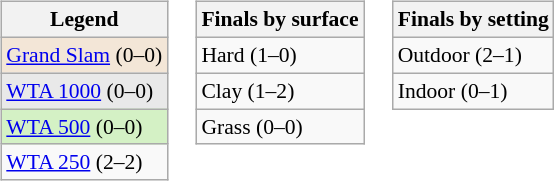<table>
<tr valign=top>
<td><br><table class="wikitable" style=font-size:90%>
<tr>
<th>Legend</th>
</tr>
<tr>
<td bgcolor="#f3e6d7"><a href='#'>Grand Slam</a> (0–0)</td>
</tr>
<tr>
<td bgcolor="#e9e9e9"><a href='#'>WTA 1000</a> (0–0)</td>
</tr>
<tr>
<td bgcolor="#d4f1c5"><a href='#'>WTA 500</a> (0–0)</td>
</tr>
<tr>
<td><a href='#'>WTA 250</a> (2–2)</td>
</tr>
</table>
</td>
<td><br><table class="wikitable" style=font-size:90%>
<tr>
<th>Finals by surface</th>
</tr>
<tr>
<td>Hard (1–0)</td>
</tr>
<tr>
<td>Clay (1–2)</td>
</tr>
<tr>
<td>Grass (0–0)</td>
</tr>
</table>
</td>
<td><br><table class="wikitable" style=font-size:90%>
<tr>
<th>Finals by setting</th>
</tr>
<tr>
<td>Outdoor (2–1)</td>
</tr>
<tr>
<td>Indoor (0–1)</td>
</tr>
</table>
</td>
</tr>
</table>
